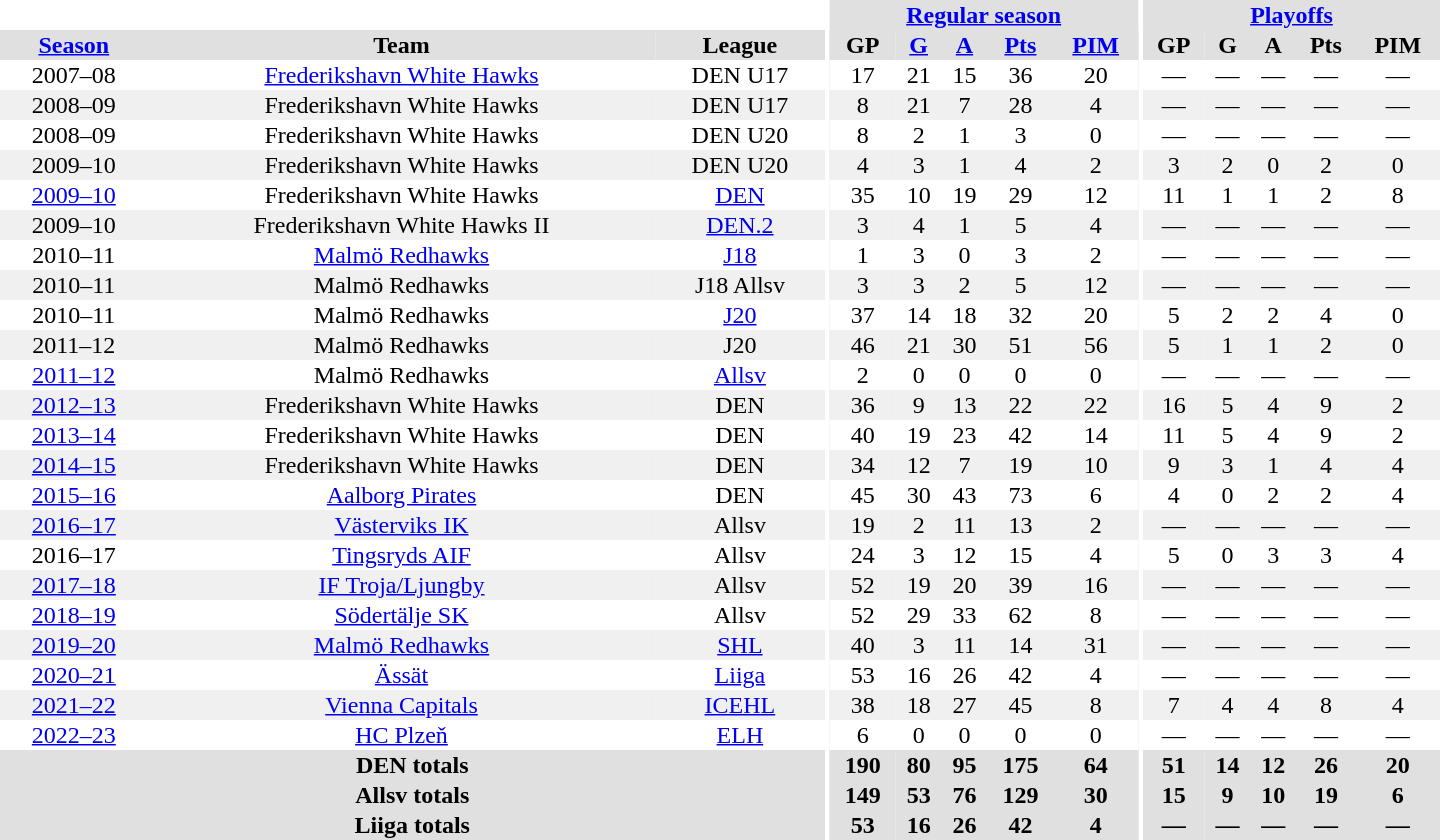<table border="0" cellpadding="1" cellspacing="0" style="text-align:center; width:60em">
<tr bgcolor="#e0e0e0">
<th colspan="3" bgcolor="#ffffff"></th>
<th rowspan="99" bgcolor="#ffffff"></th>
<th colspan="5"><a href='#'>Regular season</a></th>
<th rowspan="99" bgcolor="#ffffff"></th>
<th colspan="5"><a href='#'>Playoffs</a></th>
</tr>
<tr bgcolor="#e0e0e0">
<th><a href='#'>Season</a></th>
<th>Team</th>
<th>League</th>
<th>GP</th>
<th><a href='#'>G</a></th>
<th><a href='#'>A</a></th>
<th><a href='#'>Pts</a></th>
<th><a href='#'>PIM</a></th>
<th>GP</th>
<th>G</th>
<th>A</th>
<th>Pts</th>
<th>PIM</th>
</tr>
<tr>
<td>2007–08</td>
<td><a href='#'>Frederikshavn White Hawks</a></td>
<td>DEN U17</td>
<td>17</td>
<td>21</td>
<td>15</td>
<td>36</td>
<td>20</td>
<td>—</td>
<td>—</td>
<td>—</td>
<td>—</td>
<td>—</td>
</tr>
<tr bgcolor="#f0f0f0">
<td>2008–09</td>
<td>Frederikshavn White Hawks</td>
<td>DEN U17</td>
<td>8</td>
<td>21</td>
<td>7</td>
<td>28</td>
<td>4</td>
<td>—</td>
<td>—</td>
<td>—</td>
<td>—</td>
<td>—</td>
</tr>
<tr>
<td>2008–09</td>
<td>Frederikshavn White Hawks</td>
<td>DEN U20</td>
<td>8</td>
<td>2</td>
<td>1</td>
<td>3</td>
<td>0</td>
<td>—</td>
<td>—</td>
<td>—</td>
<td>—</td>
<td>—</td>
</tr>
<tr bgcolor="#f0f0f0">
<td>2009–10</td>
<td>Frederikshavn White Hawks</td>
<td>DEN U20</td>
<td>4</td>
<td>3</td>
<td>1</td>
<td>4</td>
<td>2</td>
<td>3</td>
<td>2</td>
<td>0</td>
<td>2</td>
<td>0</td>
</tr>
<tr>
<td><a href='#'>2009–10</a></td>
<td>Frederikshavn White Hawks</td>
<td><a href='#'>DEN</a></td>
<td>35</td>
<td>10</td>
<td>19</td>
<td>29</td>
<td>12</td>
<td>11</td>
<td>1</td>
<td>1</td>
<td>2</td>
<td>8</td>
</tr>
<tr bgcolor="#f0f0f0">
<td>2009–10</td>
<td>Frederikshavn White Hawks II</td>
<td><a href='#'>DEN.2</a></td>
<td>3</td>
<td>4</td>
<td>1</td>
<td>5</td>
<td>4</td>
<td>—</td>
<td>—</td>
<td>—</td>
<td>—</td>
<td>—</td>
</tr>
<tr>
<td>2010–11</td>
<td><a href='#'>Malmö Redhawks</a></td>
<td><a href='#'>J18</a></td>
<td>1</td>
<td>3</td>
<td>0</td>
<td>3</td>
<td>2</td>
<td>—</td>
<td>—</td>
<td>—</td>
<td>—</td>
<td>—</td>
</tr>
<tr bgcolor="#f0f0f0">
<td>2010–11</td>
<td>Malmö Redhawks</td>
<td>J18 Allsv</td>
<td>3</td>
<td>3</td>
<td>2</td>
<td>5</td>
<td>12</td>
<td>—</td>
<td>—</td>
<td>—</td>
<td>—</td>
<td>—</td>
</tr>
<tr>
<td>2010–11</td>
<td>Malmö Redhawks</td>
<td><a href='#'>J20</a></td>
<td>37</td>
<td>14</td>
<td>18</td>
<td>32</td>
<td>20</td>
<td>5</td>
<td>2</td>
<td>2</td>
<td>4</td>
<td>0</td>
</tr>
<tr bgcolor="#f0f0f0">
<td>2011–12</td>
<td>Malmö Redhawks</td>
<td>J20</td>
<td>46</td>
<td>21</td>
<td>30</td>
<td>51</td>
<td>56</td>
<td>5</td>
<td>1</td>
<td>1</td>
<td>2</td>
<td>0</td>
</tr>
<tr>
<td><a href='#'>2011–12</a></td>
<td>Malmö Redhawks</td>
<td><a href='#'>Allsv</a></td>
<td>2</td>
<td>0</td>
<td>0</td>
<td>0</td>
<td>0</td>
<td>—</td>
<td>—</td>
<td>—</td>
<td>—</td>
<td>—</td>
</tr>
<tr bgcolor="#f0f0f0">
<td><a href='#'>2012–13</a></td>
<td>Frederikshavn White Hawks</td>
<td>DEN</td>
<td>36</td>
<td>9</td>
<td>13</td>
<td>22</td>
<td>22</td>
<td>16</td>
<td>5</td>
<td>4</td>
<td>9</td>
<td>2</td>
</tr>
<tr>
<td><a href='#'>2013–14</a></td>
<td>Frederikshavn White Hawks</td>
<td>DEN</td>
<td>40</td>
<td>19</td>
<td>23</td>
<td>42</td>
<td>14</td>
<td>11</td>
<td>5</td>
<td>4</td>
<td>9</td>
<td>2</td>
</tr>
<tr bgcolor="#f0f0f0">
<td><a href='#'>2014–15</a></td>
<td>Frederikshavn White Hawks</td>
<td>DEN</td>
<td>34</td>
<td>12</td>
<td>7</td>
<td>19</td>
<td>10</td>
<td>9</td>
<td>3</td>
<td>1</td>
<td>4</td>
<td>4</td>
</tr>
<tr>
<td><a href='#'>2015–16</a></td>
<td><a href='#'>Aalborg Pirates</a></td>
<td>DEN</td>
<td>45</td>
<td>30</td>
<td>43</td>
<td>73</td>
<td>6</td>
<td>4</td>
<td>0</td>
<td>2</td>
<td>2</td>
<td>4</td>
</tr>
<tr bgcolor="#f0f0f0">
<td><a href='#'>2016–17</a></td>
<td><a href='#'>Västerviks IK</a></td>
<td>Allsv</td>
<td>19</td>
<td>2</td>
<td>11</td>
<td>13</td>
<td>2</td>
<td>—</td>
<td>—</td>
<td>—</td>
<td>—</td>
<td>—</td>
</tr>
<tr>
<td>2016–17</td>
<td><a href='#'>Tingsryds AIF</a></td>
<td>Allsv</td>
<td>24</td>
<td>3</td>
<td>12</td>
<td>15</td>
<td>4</td>
<td>5</td>
<td>0</td>
<td>3</td>
<td>3</td>
<td>4</td>
</tr>
<tr bgcolor="#f0f0f0">
<td><a href='#'>2017–18</a></td>
<td><a href='#'>IF Troja/Ljungby</a></td>
<td>Allsv</td>
<td>52</td>
<td>19</td>
<td>20</td>
<td>39</td>
<td>16</td>
<td>—</td>
<td>—</td>
<td>—</td>
<td>—</td>
<td>—</td>
</tr>
<tr>
<td><a href='#'>2018–19</a></td>
<td><a href='#'>Södertälje SK</a></td>
<td>Allsv</td>
<td>52</td>
<td>29</td>
<td>33</td>
<td>62</td>
<td>8</td>
<td>—</td>
<td>—</td>
<td>—</td>
<td>—</td>
<td>—</td>
</tr>
<tr bgcolor="#f0f0f0">
<td><a href='#'>2019–20</a></td>
<td><a href='#'>Malmö Redhawks</a></td>
<td><a href='#'>SHL</a></td>
<td>40</td>
<td>3</td>
<td>11</td>
<td>14</td>
<td>31</td>
<td>—</td>
<td>—</td>
<td>—</td>
<td>—</td>
<td>—</td>
</tr>
<tr>
<td><a href='#'>2020–21</a></td>
<td><a href='#'>Ässät</a></td>
<td><a href='#'>Liiga</a></td>
<td>53</td>
<td>16</td>
<td>26</td>
<td>42</td>
<td>4</td>
<td>—</td>
<td>—</td>
<td>—</td>
<td>—</td>
<td>—</td>
</tr>
<tr bgcolor="#f0f0f0">
<td><a href='#'>2021–22</a></td>
<td><a href='#'>Vienna Capitals</a></td>
<td><a href='#'>ICEHL</a></td>
<td>38</td>
<td>18</td>
<td>27</td>
<td>45</td>
<td>8</td>
<td>7</td>
<td>4</td>
<td>4</td>
<td>8</td>
<td>4</td>
</tr>
<tr>
<td><a href='#'>2022–23</a></td>
<td><a href='#'>HC Plzeň</a></td>
<td><a href='#'>ELH</a></td>
<td>6</td>
<td>0</td>
<td>0</td>
<td>0</td>
<td>0</td>
<td>—</td>
<td>—</td>
<td>—</td>
<td>—</td>
<td>—</td>
</tr>
<tr bgcolor="#e0e0e0">
<th colspan="3">DEN totals</th>
<th>190</th>
<th>80</th>
<th>95</th>
<th>175</th>
<th>64</th>
<th>51</th>
<th>14</th>
<th>12</th>
<th>26</th>
<th>20</th>
</tr>
<tr bgcolor="#e0e0e0">
<th colspan="3">Allsv totals</th>
<th>149</th>
<th>53</th>
<th>76</th>
<th>129</th>
<th>30</th>
<th>15</th>
<th>9</th>
<th>10</th>
<th>19</th>
<th>6</th>
</tr>
<tr bgcolor="#e0e0e0">
<th colspan="3">Liiga totals</th>
<th>53</th>
<th>16</th>
<th>26</th>
<th>42</th>
<th>4</th>
<th>—</th>
<th>—</th>
<th>—</th>
<th>—</th>
<th>—</th>
</tr>
</table>
